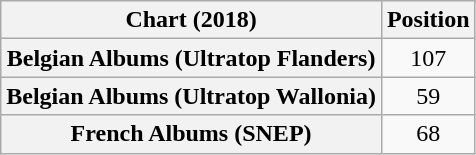<table class="wikitable sortable plainrowheaders" style="text-align:center">
<tr>
<th scope="col">Chart (2018)</th>
<th scope="col">Position</th>
</tr>
<tr>
<th scope="row">Belgian Albums (Ultratop Flanders)</th>
<td>107</td>
</tr>
<tr>
<th scope="row">Belgian Albums (Ultratop Wallonia)</th>
<td>59</td>
</tr>
<tr>
<th scope="row">French Albums (SNEP)</th>
<td>68</td>
</tr>
</table>
